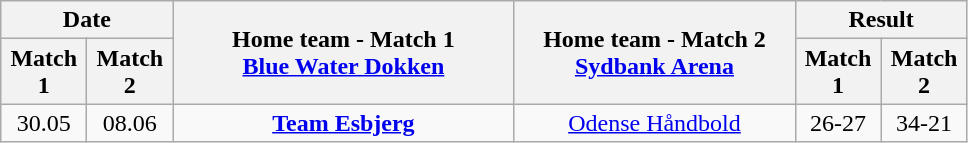<table class="wikitable" style="text-align:center; margin-left:1em;">
<tr>
<th colspan="2">Date</th>
<th rowspan="2" style="width:220px;">Home team - Match 1<br><strong><a href='#'>Blue Water Dokken</a></strong></th>
<th rowspan="2" style="width:180px;">Home team - Match 2<br><strong><a href='#'>Sydbank Arena</a></strong></th>
<th colspan="2">Result</th>
</tr>
<tr>
<th style="width:50px;">Match 1</th>
<th style="width:50px;">Match 2</th>
<th style="width:50px;">Match 1</th>
<th style="width:50px;">Match 2</th>
</tr>
<tr>
<td>30.05</td>
<td>08.06</td>
<td><strong><a href='#'>Team Esbjerg</a></strong></td>
<td><a href='#'>Odense Håndbold</a></td>
<td>26-27</td>
<td>34-21</td>
</tr>
</table>
